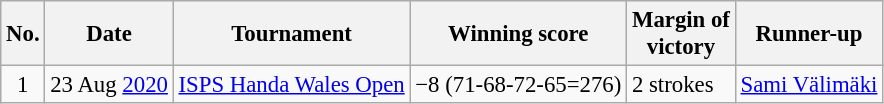<table class="wikitable" style="font-size:95%;">
<tr>
<th>No.</th>
<th>Date</th>
<th>Tournament</th>
<th>Winning score</th>
<th>Margin of<br>victory</th>
<th>Runner-up</th>
</tr>
<tr>
<td align=center>1</td>
<td align=right>23 Aug <a href='#'>2020</a></td>
<td><a href='#'>ISPS Handa Wales Open</a></td>
<td>−8 (71-68-72-65=276)</td>
<td>2 strokes</td>
<td> <a href='#'>Sami Välimäki</a></td>
</tr>
</table>
